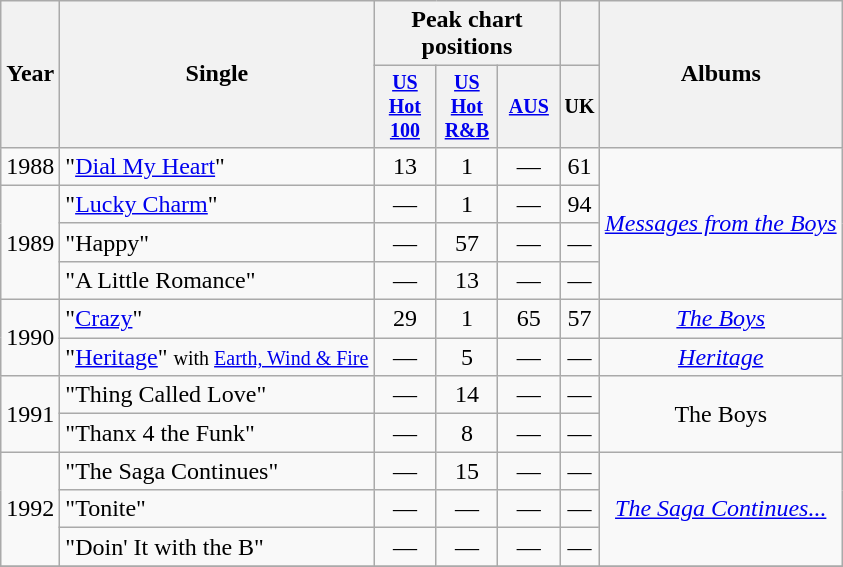<table class="wikitable" style="text-align:center;">
<tr>
<th rowspan="2">Year</th>
<th rowspan="2">Single</th>
<th colspan="3">Peak chart positions</th>
<th></th>
<th rowspan="2">Albums</th>
</tr>
<tr style="font-size:smaller;">
<th width="35"><a href='#'>US Hot 100</a><br></th>
<th width="35"><a href='#'>US Hot R&B</a><br></th>
<th width="35"><a href='#'>AUS</a></th>
<th>UK<br></th>
</tr>
<tr>
<td rowspan="1">1988</td>
<td align="left">"<a href='#'>Dial My Heart</a>"</td>
<td>13</td>
<td>1</td>
<td>—</td>
<td>61</td>
<td rowspan="4"><em><a href='#'>Messages from the Boys</a></em></td>
</tr>
<tr>
<td rowspan="3">1989</td>
<td align="left">"<a href='#'>Lucky Charm</a>"</td>
<td>—</td>
<td>1</td>
<td>—</td>
<td>94</td>
</tr>
<tr>
<td align="left">"Happy"</td>
<td>—</td>
<td>57</td>
<td>—</td>
<td>—</td>
</tr>
<tr>
<td align="left">"A Little Romance"</td>
<td>—</td>
<td>13</td>
<td>—</td>
<td>—</td>
</tr>
<tr>
<td rowspan="2">1990</td>
<td align="left">"<a href='#'>Crazy</a>"</td>
<td>29</td>
<td>1</td>
<td>65</td>
<td>57</td>
<td><em><a href='#'>The Boys</a></em></td>
</tr>
<tr>
<td align="left">"<a href='#'>Heritage</a>" <small>with <a href='#'>Earth, Wind & Fire</a></small></td>
<td>—</td>
<td>5</td>
<td>—</td>
<td>—</td>
<td><em><a href='#'>Heritage</a></em></td>
</tr>
<tr>
<td rowspan="2">1991</td>
<td align="left">"Thing Called Love"</td>
<td>—</td>
<td>14</td>
<td>—</td>
<td>—</td>
<td rowspan="2">The Boys</td>
</tr>
<tr>
<td align="left">"Thanx 4 the Funk"</td>
<td>—</td>
<td>8</td>
<td>—</td>
<td>—</td>
</tr>
<tr>
<td rowspan="3">1992</td>
<td align="left">"The Saga Continues"</td>
<td>—</td>
<td>15</td>
<td>—</td>
<td>—</td>
<td rowspan="3"><em><a href='#'>The Saga Continues...</a></em></td>
</tr>
<tr>
<td align="left">"Tonite"</td>
<td>—</td>
<td>—</td>
<td>—</td>
<td>—</td>
</tr>
<tr>
<td align="left">"Doin' It with the B"</td>
<td>—</td>
<td>—</td>
<td>—</td>
<td>—</td>
</tr>
<tr>
</tr>
</table>
